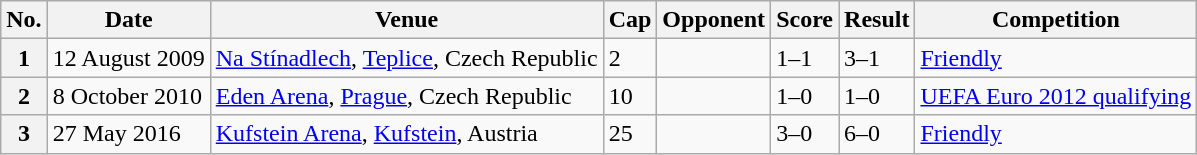<table class="wikitable sortable plainrowheaders">
<tr>
<th scope=col>No.</th>
<th scope=col data-sort-type=date>Date</th>
<th scope=col>Venue</th>
<th scope=col>Cap</th>
<th scope=col>Opponent</th>
<th scope=col>Score</th>
<th scope=col>Result</th>
<th scope=col>Competition</th>
</tr>
<tr>
<th scope=row>1</th>
<td>12 August 2009</td>
<td><a href='#'>Na Stínadlech</a>, <a href='#'>Teplice</a>, Czech Republic</td>
<td>2</td>
<td></td>
<td>1–1</td>
<td>3–1</td>
<td><a href='#'>Friendly</a></td>
</tr>
<tr>
<th scope=row>2</th>
<td>8 October 2010</td>
<td><a href='#'>Eden Arena</a>, <a href='#'>Prague</a>, Czech Republic</td>
<td>10</td>
<td></td>
<td>1–0</td>
<td>1–0</td>
<td><a href='#'>UEFA Euro 2012 qualifying</a></td>
</tr>
<tr>
<th scope=row>3</th>
<td>27 May 2016</td>
<td><a href='#'>Kufstein Arena</a>, <a href='#'>Kufstein</a>, Austria</td>
<td>25</td>
<td></td>
<td>3–0</td>
<td>6–0</td>
<td><a href='#'>Friendly</a></td>
</tr>
</table>
